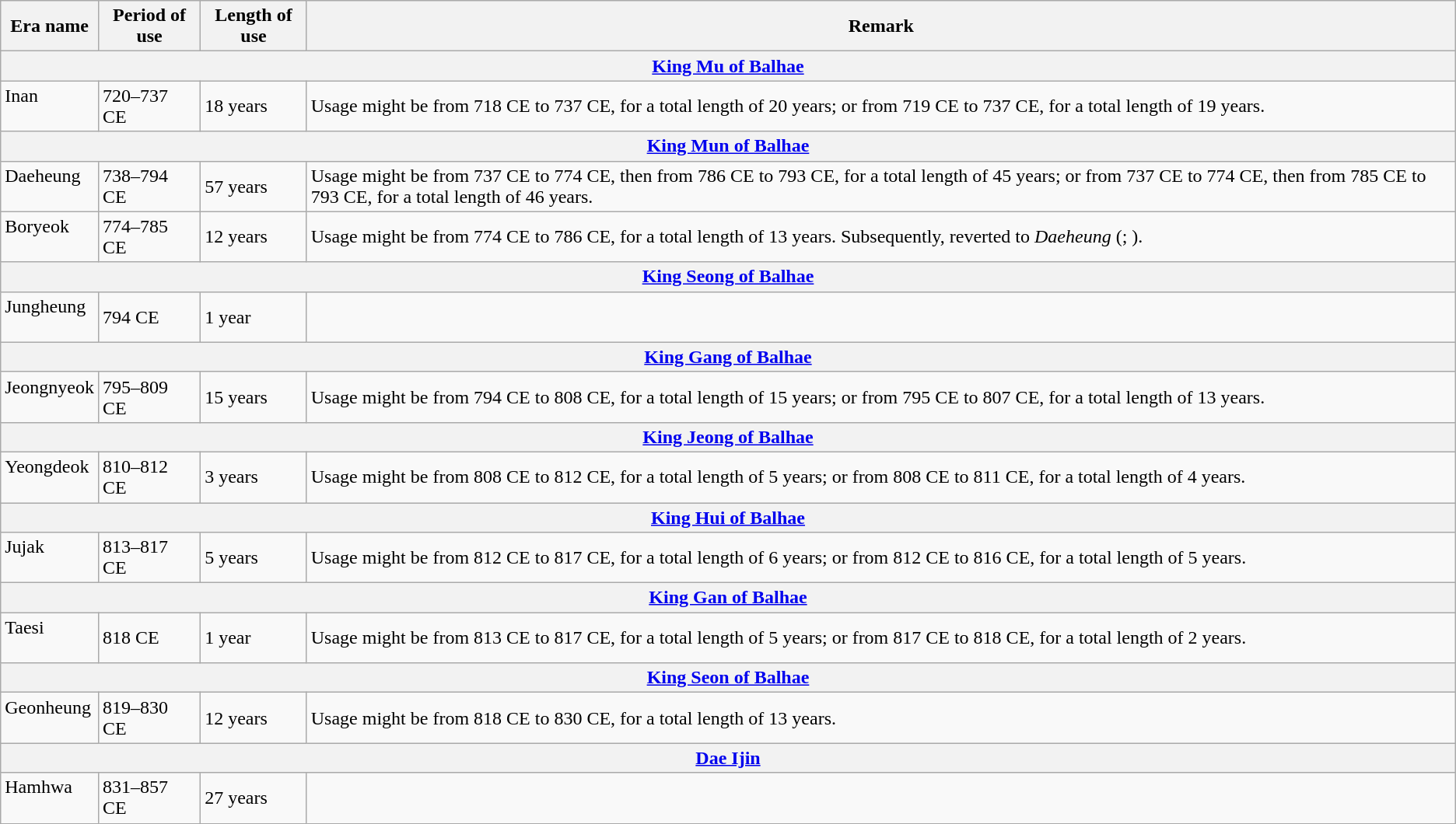<table class="wikitable">
<tr>
<th>Era name</th>
<th>Period of use</th>
<th>Length of use</th>
<th>Remark</th>
</tr>
<tr>
<th colspan="4"><a href='#'>King Mu of Balhae</a><br></th>
</tr>
<tr>
<td>Inan<br><br></td>
<td>720–737 CE</td>
<td>18 years</td>
<td>Usage might be from 718 CE to 737 CE, for a total length of 20 years; or from 719 CE to 737 CE, for a total length of 19 years.</td>
</tr>
<tr>
<th colspan="4"><a href='#'>King Mun of Balhae</a><br></th>
</tr>
<tr>
<td>Daeheung<br><br></td>
<td>738–794 CE</td>
<td>57 years</td>
<td>Usage might be from 737 CE to 774 CE, then from 786 CE to 793 CE, for a total length of 45 years; or from 737 CE to 774 CE, then from 785 CE to 793 CE, for a total length of 46 years.</td>
</tr>
<tr>
<td>Boryeok<br><br></td>
<td>774–785 CE</td>
<td>12 years</td>
<td>Usage might be from 774 CE to 786 CE, for a total length of 13 years. Subsequently, reverted to <em>Daeheung</em> (; ).</td>
</tr>
<tr>
<th colspan="4"><a href='#'>King Seong of Balhae</a><br></th>
</tr>
<tr>
<td>Jungheung<br><br></td>
<td>794 CE</td>
<td>1 year</td>
<td></td>
</tr>
<tr>
<th colspan="4"><a href='#'>King Gang of Balhae</a><br></th>
</tr>
<tr>
<td>Jeongnyeok<br><br></td>
<td>795–809 CE</td>
<td>15 years</td>
<td>Usage might be from 794 CE to 808 CE, for a total length of 15 years; or from 795 CE to 807 CE, for a total length of 13 years.</td>
</tr>
<tr>
<th colspan="4"><a href='#'>King Jeong of Balhae</a><br></th>
</tr>
<tr>
<td>Yeongdeok<br><br></td>
<td>810–812 CE</td>
<td>3 years</td>
<td>Usage might be from 808 CE to 812 CE, for a total length of 5 years; or from 808 CE to 811 CE, for a total length of 4 years.</td>
</tr>
<tr>
<th colspan="4"><a href='#'>King Hui of Balhae</a><br></th>
</tr>
<tr>
<td>Jujak<br><br></td>
<td>813–817 CE</td>
<td>5 years</td>
<td>Usage might be from 812 CE to 817 CE, for a total length of 6 years; or from 812 CE to 816 CE, for a total length of 5 years.</td>
</tr>
<tr>
<th colspan="4"><a href='#'>King Gan of Balhae</a><br></th>
</tr>
<tr>
<td>Taesi<br><br></td>
<td>818 CE</td>
<td>1 year</td>
<td>Usage might be from 813 CE to 817 CE, for a total length of 5 years; or from 817 CE to 818 CE, for a total length of 2 years.</td>
</tr>
<tr>
<th colspan="4"><a href='#'>King Seon of Balhae</a><br></th>
</tr>
<tr>
<td>Geonheung<br><br></td>
<td>819–830 CE</td>
<td>12 years</td>
<td>Usage might be from 818 CE to 830 CE, for a total length of 13 years.</td>
</tr>
<tr>
<th colspan="4"><a href='#'>Dae Ijin</a><br></th>
</tr>
<tr>
<td>Hamhwa<br><br></td>
<td>831–857 CE</td>
<td>27 years</td>
<td></td>
</tr>
</table>
